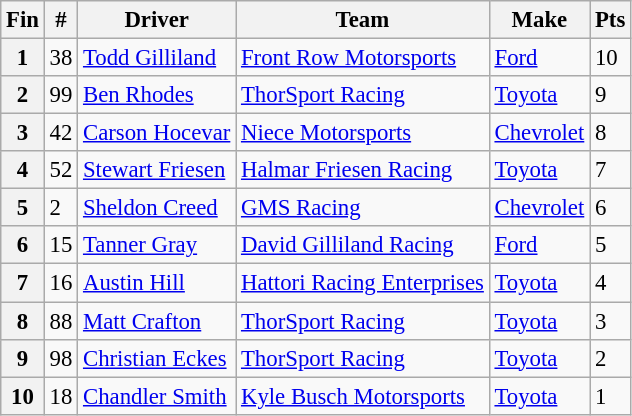<table class="wikitable" style="font-size: 95%;">
<tr>
<th>Fin</th>
<th>#</th>
<th>Driver</th>
<th>Team</th>
<th>Make</th>
<th>Pts</th>
</tr>
<tr>
<th>1</th>
<td>38</td>
<td><a href='#'>Todd Gilliland</a></td>
<td><a href='#'>Front Row Motorsports</a></td>
<td><a href='#'>Ford</a></td>
<td>10</td>
</tr>
<tr>
<th>2</th>
<td>99</td>
<td><a href='#'>Ben Rhodes</a></td>
<td><a href='#'>ThorSport Racing</a></td>
<td><a href='#'>Toyota</a></td>
<td>9</td>
</tr>
<tr>
<th>3</th>
<td>42</td>
<td><a href='#'>Carson Hocevar</a></td>
<td><a href='#'>Niece Motorsports</a></td>
<td><a href='#'>Chevrolet</a></td>
<td>8</td>
</tr>
<tr>
<th>4</th>
<td>52</td>
<td><a href='#'>Stewart Friesen</a></td>
<td><a href='#'>Halmar Friesen Racing</a></td>
<td><a href='#'>Toyota</a></td>
<td>7</td>
</tr>
<tr>
<th>5</th>
<td>2</td>
<td><a href='#'>Sheldon Creed</a></td>
<td><a href='#'>GMS Racing</a></td>
<td><a href='#'>Chevrolet</a></td>
<td>6</td>
</tr>
<tr>
<th>6</th>
<td>15</td>
<td><a href='#'>Tanner Gray</a></td>
<td><a href='#'>David Gilliland Racing</a></td>
<td><a href='#'>Ford</a></td>
<td>5</td>
</tr>
<tr>
<th>7</th>
<td>16</td>
<td><a href='#'>Austin Hill</a></td>
<td><a href='#'>Hattori Racing Enterprises</a></td>
<td><a href='#'>Toyota</a></td>
<td>4</td>
</tr>
<tr>
<th>8</th>
<td>88</td>
<td><a href='#'>Matt Crafton</a></td>
<td><a href='#'>ThorSport Racing</a></td>
<td><a href='#'>Toyota</a></td>
<td>3</td>
</tr>
<tr>
<th>9</th>
<td>98</td>
<td><a href='#'>Christian Eckes</a></td>
<td><a href='#'>ThorSport Racing</a></td>
<td><a href='#'>Toyota</a></td>
<td>2</td>
</tr>
<tr>
<th>10</th>
<td>18</td>
<td><a href='#'>Chandler Smith</a></td>
<td><a href='#'>Kyle Busch Motorsports</a></td>
<td><a href='#'>Toyota</a></td>
<td>1</td>
</tr>
</table>
